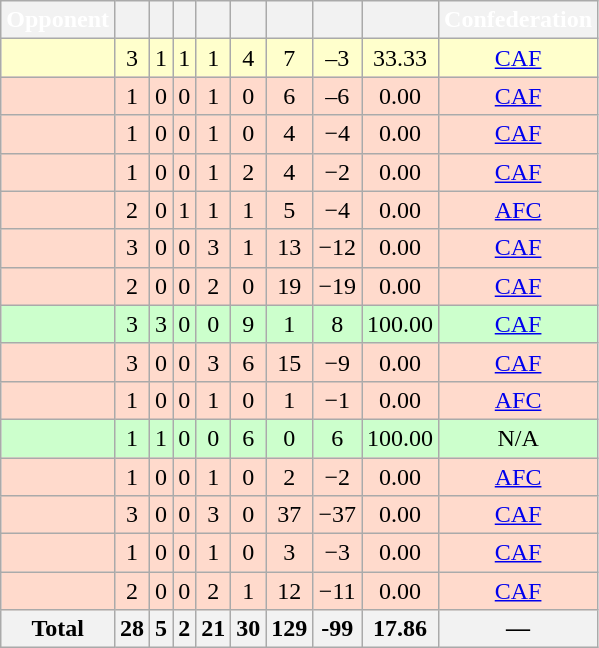<table class="wikitable sortable" style="text-align:center;">
<tr style="color:white">
<th>Opponent</th>
<th></th>
<th></th>
<th></th>
<th></th>
<th></th>
<th></th>
<th></th>
<th></th>
<th>Confederation</th>
</tr>
<tr bgcolor="#FFFFCC">
<td style="text-align:left;"></td>
<td>3</td>
<td>1</td>
<td>1</td>
<td>1</td>
<td>4</td>
<td>7</td>
<td>–3</td>
<td>33.33</td>
<td><a href='#'>CAF</a></td>
</tr>
<tr bgcolor="#FFDACC">
<td style="text-align:left;"></td>
<td>1</td>
<td>0</td>
<td>0</td>
<td>1</td>
<td>0</td>
<td>6</td>
<td>–6</td>
<td>0.00</td>
<td><a href='#'>CAF</a></td>
</tr>
<tr bgcolor="#FFDACC">
<td style="text-align:left;"></td>
<td>1</td>
<td>0</td>
<td>0</td>
<td>1</td>
<td>0</td>
<td>4</td>
<td>−4</td>
<td>0.00</td>
<td><a href='#'>CAF</a></td>
</tr>
<tr bgcolor="#FFDACC">
<td style="text-align:left;"></td>
<td>1</td>
<td>0</td>
<td>0</td>
<td>1</td>
<td>2</td>
<td>4</td>
<td>−2</td>
<td>0.00</td>
<td><a href='#'>CAF</a></td>
</tr>
<tr bgcolor="#FFDACC">
<td style="text-align:left;"></td>
<td>2</td>
<td>0</td>
<td>1</td>
<td>1</td>
<td>1</td>
<td>5</td>
<td>−4</td>
<td>0.00</td>
<td><a href='#'>AFC</a></td>
</tr>
<tr bgcolor="#FFDACC">
<td style="text-align:left;"></td>
<td>3</td>
<td>0</td>
<td>0</td>
<td>3</td>
<td>1</td>
<td>13</td>
<td>−12</td>
<td>0.00</td>
<td><a href='#'>CAF</a></td>
</tr>
<tr bgcolor="#FFDACC">
<td style="text-align:left;"></td>
<td>2</td>
<td>0</td>
<td>0</td>
<td>2</td>
<td>0</td>
<td>19</td>
<td>−19</td>
<td>0.00</td>
<td><a href='#'>CAF</a></td>
</tr>
<tr bgcolor="#CCFFCC">
<td style="text-align:left;"></td>
<td>3</td>
<td>3</td>
<td>0</td>
<td>0</td>
<td>9</td>
<td>1</td>
<td>8</td>
<td>100.00</td>
<td><a href='#'>CAF</a></td>
</tr>
<tr bgcolor="#FFDACC">
<td style="text-align:left;"></td>
<td>3</td>
<td>0</td>
<td>0</td>
<td>3</td>
<td>6</td>
<td>15</td>
<td>−9</td>
<td>0.00</td>
<td><a href='#'>CAF</a></td>
</tr>
<tr bgcolor="#FFDACC">
<td style="text-align:left;"></td>
<td>1</td>
<td>0</td>
<td>0</td>
<td>1</td>
<td>0</td>
<td>1</td>
<td>−1</td>
<td>0.00</td>
<td><a href='#'>AFC</a></td>
</tr>
<tr bgcolor="#CCFFCC">
<td style="text-align:left;"></td>
<td>1</td>
<td>1</td>
<td>0</td>
<td>0</td>
<td>6</td>
<td>0</td>
<td>6</td>
<td>100.00</td>
<td>N/A</td>
</tr>
<tr bgcolor="#FFDACC">
<td style="text-align:left;"></td>
<td>1</td>
<td>0</td>
<td>0</td>
<td>1</td>
<td>0</td>
<td>2</td>
<td>−2</td>
<td>0.00</td>
<td><a href='#'>AFC</a></td>
</tr>
<tr bgcolor="#FFDACC">
<td style="text-align:left;"></td>
<td>3</td>
<td>0</td>
<td>0</td>
<td>3</td>
<td>0</td>
<td>37</td>
<td>−37</td>
<td>0.00</td>
<td><a href='#'>CAF</a></td>
</tr>
<tr bgcolor="#FFDACC">
<td style="text-align:left;"></td>
<td>1</td>
<td>0</td>
<td>0</td>
<td>1</td>
<td>0</td>
<td>3</td>
<td>−3</td>
<td>0.00</td>
<td><a href='#'>CAF</a></td>
</tr>
<tr bgcolor="#FFDACC">
<td style="text-align:left;"></td>
<td>2</td>
<td>0</td>
<td>0</td>
<td>2</td>
<td>1</td>
<td>12</td>
<td>−11</td>
<td>0.00</td>
<td><a href='#'>CAF</a></td>
</tr>
<tr>
<th>Total</th>
<th>28</th>
<th>5</th>
<th>2</th>
<th>21</th>
<th>30</th>
<th>129</th>
<th>-99</th>
<th>17.86</th>
<th>—</th>
</tr>
</table>
